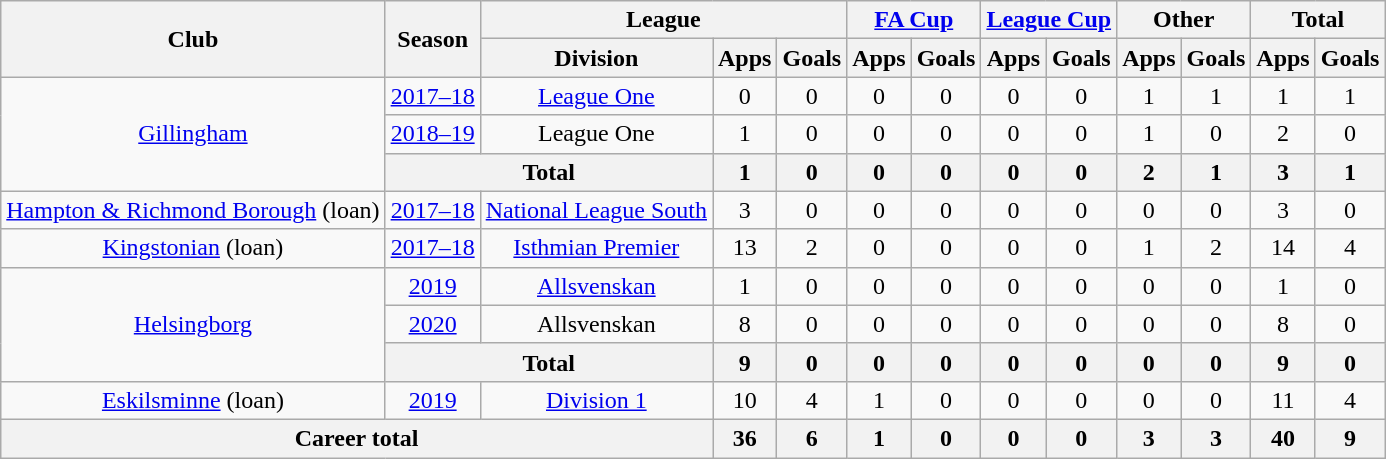<table class=wikitable style="text-align: center">
<tr>
<th rowspan=2>Club</th>
<th rowspan=2>Season</th>
<th colspan=3>League</th>
<th colspan=2><a href='#'>FA Cup</a></th>
<th colspan=2><a href='#'>League Cup</a></th>
<th colspan=2>Other</th>
<th colspan=2>Total</th>
</tr>
<tr>
<th>Division</th>
<th>Apps</th>
<th>Goals</th>
<th>Apps</th>
<th>Goals</th>
<th>Apps</th>
<th>Goals</th>
<th>Apps</th>
<th>Goals</th>
<th>Apps</th>
<th>Goals</th>
</tr>
<tr>
<td rowspan=3><a href='#'>Gillingham</a></td>
<td><a href='#'>2017–18</a></td>
<td><a href='#'>League One</a></td>
<td>0</td>
<td>0</td>
<td>0</td>
<td>0</td>
<td>0</td>
<td>0</td>
<td>1</td>
<td>1</td>
<td>1</td>
<td>1</td>
</tr>
<tr>
<td><a href='#'>2018–19</a></td>
<td>League One</td>
<td>1</td>
<td>0</td>
<td>0</td>
<td>0</td>
<td>0</td>
<td>0</td>
<td>1</td>
<td>0</td>
<td>2</td>
<td>0</td>
</tr>
<tr>
<th colspan=2>Total</th>
<th>1</th>
<th>0</th>
<th>0</th>
<th>0</th>
<th>0</th>
<th>0</th>
<th>2</th>
<th>1</th>
<th>3</th>
<th>1</th>
</tr>
<tr>
<td><a href='#'>Hampton & Richmond Borough</a> (loan)</td>
<td><a href='#'>2017–18</a></td>
<td><a href='#'>National League South</a></td>
<td>3</td>
<td>0</td>
<td>0</td>
<td>0</td>
<td>0</td>
<td>0</td>
<td>0</td>
<td>0</td>
<td>3</td>
<td>0</td>
</tr>
<tr>
<td><a href='#'>Kingstonian</a> (loan)</td>
<td><a href='#'>2017–18</a></td>
<td><a href='#'>Isthmian Premier</a></td>
<td>13</td>
<td>2</td>
<td>0</td>
<td>0</td>
<td>0</td>
<td>0</td>
<td>1</td>
<td>2</td>
<td>14</td>
<td>4</td>
</tr>
<tr>
<td rowspan=3><a href='#'>Helsingborg</a></td>
<td><a href='#'>2019</a></td>
<td><a href='#'>Allsvenskan</a></td>
<td>1</td>
<td>0</td>
<td>0</td>
<td>0</td>
<td>0</td>
<td>0</td>
<td>0</td>
<td>0</td>
<td>1</td>
<td>0</td>
</tr>
<tr>
<td><a href='#'>2020</a></td>
<td>Allsvenskan</td>
<td>8</td>
<td>0</td>
<td>0</td>
<td>0</td>
<td>0</td>
<td>0</td>
<td>0</td>
<td>0</td>
<td>8</td>
<td>0</td>
</tr>
<tr>
<th colspan=2>Total</th>
<th>9</th>
<th>0</th>
<th>0</th>
<th>0</th>
<th>0</th>
<th>0</th>
<th>0</th>
<th>0</th>
<th>9</th>
<th>0</th>
</tr>
<tr>
<td><a href='#'>Eskilsminne</a> (loan)</td>
<td><a href='#'>2019</a></td>
<td><a href='#'>Division 1</a></td>
<td>10</td>
<td>4</td>
<td>1</td>
<td>0</td>
<td>0</td>
<td>0</td>
<td>0</td>
<td>0</td>
<td>11</td>
<td>4</td>
</tr>
<tr>
<th colspan=3>Career total</th>
<th>36</th>
<th>6</th>
<th>1</th>
<th>0</th>
<th>0</th>
<th>0</th>
<th>3</th>
<th>3</th>
<th>40</th>
<th>9</th>
</tr>
</table>
